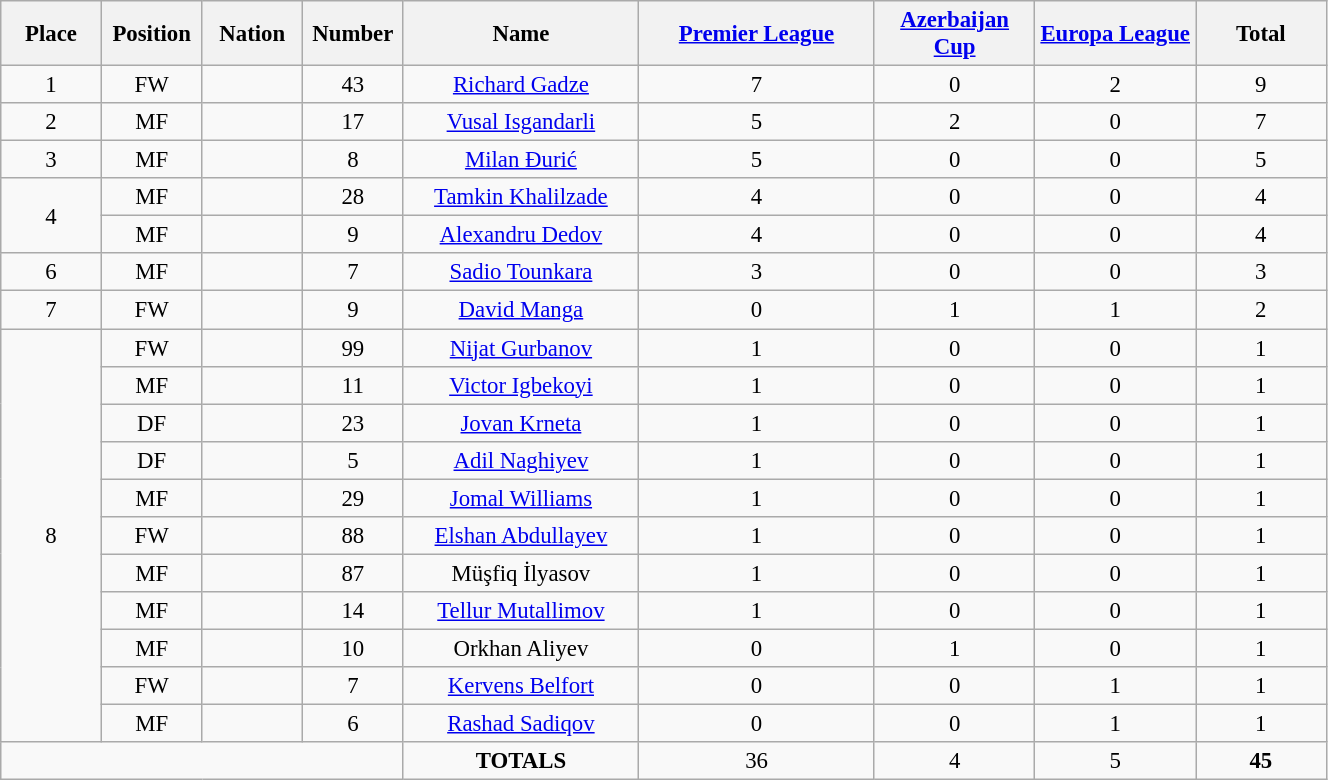<table class="wikitable" style="font-size: 95%; text-align: center;">
<tr>
<th width=60>Place</th>
<th width=60>Position</th>
<th width=60>Nation</th>
<th width=60>Number</th>
<th width=150>Name</th>
<th width=150><a href='#'>Premier League</a></th>
<th width=100><a href='#'>Azerbaijan Cup</a></th>
<th width=100><a href='#'>Europa League</a></th>
<th width=80>Total</th>
</tr>
<tr>
<td>1</td>
<td>FW</td>
<td></td>
<td>43</td>
<td><a href='#'>Richard Gadze</a></td>
<td>7</td>
<td>0</td>
<td>2</td>
<td>9</td>
</tr>
<tr>
<td>2</td>
<td>MF</td>
<td></td>
<td>17</td>
<td><a href='#'>Vusal Isgandarli</a></td>
<td>5</td>
<td>2</td>
<td>0</td>
<td>7</td>
</tr>
<tr>
<td>3</td>
<td>MF</td>
<td></td>
<td>8</td>
<td><a href='#'>Milan Đurić</a></td>
<td>5</td>
<td>0</td>
<td>0</td>
<td>5</td>
</tr>
<tr>
<td rowspan="2">4</td>
<td>MF</td>
<td></td>
<td>28</td>
<td><a href='#'>Tamkin Khalilzade</a></td>
<td>4</td>
<td>0</td>
<td>0</td>
<td>4</td>
</tr>
<tr>
<td>MF</td>
<td></td>
<td>9</td>
<td><a href='#'>Alexandru Dedov</a></td>
<td>4</td>
<td>0</td>
<td>0</td>
<td>4</td>
</tr>
<tr>
<td>6</td>
<td>MF</td>
<td></td>
<td>7</td>
<td><a href='#'>Sadio Tounkara</a></td>
<td>3</td>
<td>0</td>
<td>0</td>
<td>3</td>
</tr>
<tr>
<td>7</td>
<td>FW</td>
<td></td>
<td>9</td>
<td><a href='#'>David Manga</a></td>
<td>0</td>
<td>1</td>
<td>1</td>
<td>2</td>
</tr>
<tr>
<td rowspan="11">8</td>
<td>FW</td>
<td></td>
<td>99</td>
<td><a href='#'>Nijat Gurbanov</a></td>
<td>1</td>
<td>0</td>
<td>0</td>
<td>1</td>
</tr>
<tr>
<td>MF</td>
<td></td>
<td>11</td>
<td><a href='#'>Victor Igbekoyi</a></td>
<td>1</td>
<td>0</td>
<td>0</td>
<td>1</td>
</tr>
<tr>
<td>DF</td>
<td></td>
<td>23</td>
<td><a href='#'>Jovan Krneta</a></td>
<td>1</td>
<td>0</td>
<td>0</td>
<td>1</td>
</tr>
<tr>
<td>DF</td>
<td></td>
<td>5</td>
<td><a href='#'>Adil Naghiyev</a></td>
<td>1</td>
<td>0</td>
<td>0</td>
<td>1</td>
</tr>
<tr>
<td>MF</td>
<td></td>
<td>29</td>
<td><a href='#'>Jomal Williams</a></td>
<td>1</td>
<td>0</td>
<td>0</td>
<td>1</td>
</tr>
<tr>
<td>FW</td>
<td></td>
<td>88</td>
<td><a href='#'>Elshan Abdullayev</a></td>
<td>1</td>
<td>0</td>
<td>0</td>
<td>1</td>
</tr>
<tr>
<td>MF</td>
<td></td>
<td>87</td>
<td>Müşfiq İlyasov</td>
<td>1</td>
<td>0</td>
<td>0</td>
<td>1</td>
</tr>
<tr>
<td>MF</td>
<td></td>
<td>14</td>
<td><a href='#'>Tellur Mutallimov</a></td>
<td>1</td>
<td>0</td>
<td>0</td>
<td>1</td>
</tr>
<tr>
<td>MF</td>
<td></td>
<td>10</td>
<td>Orkhan Aliyev</td>
<td>0</td>
<td>1</td>
<td>0</td>
<td>1</td>
</tr>
<tr>
<td>FW</td>
<td></td>
<td>7</td>
<td><a href='#'>Kervens Belfort</a></td>
<td>0</td>
<td>0</td>
<td>1</td>
<td>1</td>
</tr>
<tr>
<td>MF</td>
<td></td>
<td>6</td>
<td><a href='#'>Rashad Sadiqov</a></td>
<td>0</td>
<td>0</td>
<td>1</td>
<td>1</td>
</tr>
<tr>
<td colspan="4"></td>
<td><strong>TOTALS</strong></td>
<td>36</td>
<td>4</td>
<td>5</td>
<td><strong>45</strong></td>
</tr>
</table>
